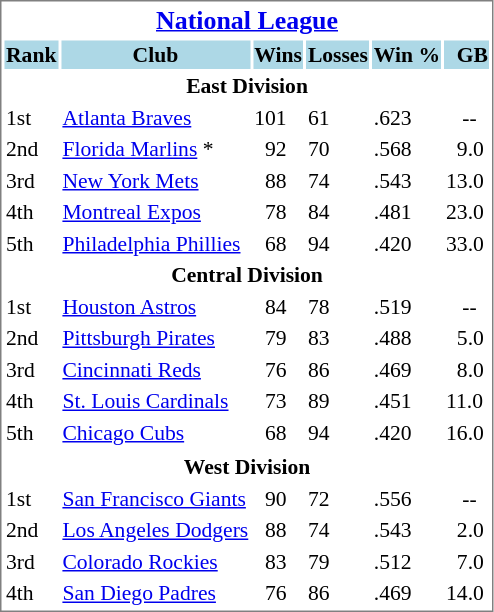<table cellpadding="1" style="width:auto;font-size: 90%; border: 1px solid gray;">
<tr align="center" style="font-size: larger;">
<th colspan=6><a href='#'>National League</a></th>
</tr>
<tr style="background:lightblue;">
<th>Rank</th>
<th>Club</th>
<th>Wins</th>
<th>Losses</th>
<th>Win %</th>
<th>  GB</th>
</tr>
<tr align="center" style="vertical-align: middle;" style="background:lightblue;">
<th colspan=6>East Division</th>
</tr>
<tr>
<td>1st</td>
<td><a href='#'>Atlanta Braves</a></td>
<td>101</td>
<td>61</td>
<td>.623</td>
<td>     --</td>
</tr>
<tr>
<td>2nd</td>
<td><a href='#'>Florida Marlins</a> *</td>
<td>  92</td>
<td>70</td>
<td>.568</td>
<td>  9.0</td>
</tr>
<tr>
<td>3rd</td>
<td><a href='#'>New York Mets</a></td>
<td>  88</td>
<td>74</td>
<td>.543</td>
<td>13.0</td>
</tr>
<tr>
<td>4th</td>
<td><a href='#'>Montreal Expos</a></td>
<td>  78</td>
<td>84</td>
<td>.481</td>
<td>23.0</td>
</tr>
<tr>
<td>5th</td>
<td><a href='#'>Philadelphia Phillies</a></td>
<td>  68</td>
<td>94</td>
<td>.420</td>
<td>33.0</td>
</tr>
<tr align="center" style="vertical-align: middle;" style="background:lightblue;">
<th colspan=6>Central Division</th>
</tr>
<tr>
<td>1st</td>
<td><a href='#'>Houston Astros</a></td>
<td>  84</td>
<td>78</td>
<td>.519</td>
<td>     --</td>
</tr>
<tr>
<td>2nd</td>
<td><a href='#'>Pittsburgh Pirates</a></td>
<td>  79</td>
<td>83</td>
<td>.488</td>
<td>  5.0</td>
</tr>
<tr>
<td>3rd</td>
<td><a href='#'>Cincinnati Reds</a></td>
<td>  76</td>
<td>86</td>
<td>.469</td>
<td>  8.0</td>
</tr>
<tr>
<td>4th</td>
<td><a href='#'>St. Louis Cardinals</a></td>
<td>  73</td>
<td>89</td>
<td>.451</td>
<td>11.0</td>
</tr>
<tr>
<td>5th</td>
<td><a href='#'>Chicago Cubs</a></td>
<td>  68</td>
<td>94</td>
<td>.420</td>
<td>16.0</td>
</tr>
<tr>
</tr>
<tr align="center" style="vertical-align: middle;" style="background:lightblue;">
<th colspan=6>West Division</th>
</tr>
<tr>
<td>1st</td>
<td><a href='#'>San Francisco Giants</a></td>
<td>  90</td>
<td>72</td>
<td>.556</td>
<td>     --</td>
</tr>
<tr>
<td>2nd</td>
<td><a href='#'>Los Angeles Dodgers</a></td>
<td>  88</td>
<td>74</td>
<td>.543</td>
<td>  2.0</td>
</tr>
<tr>
<td>3rd</td>
<td><a href='#'>Colorado Rockies</a></td>
<td>  83</td>
<td>79</td>
<td>.512</td>
<td>  7.0</td>
</tr>
<tr>
<td>4th</td>
<td><a href='#'>San Diego Padres</a></td>
<td>  76</td>
<td>86</td>
<td>.469</td>
<td>14.0</td>
</tr>
</table>
